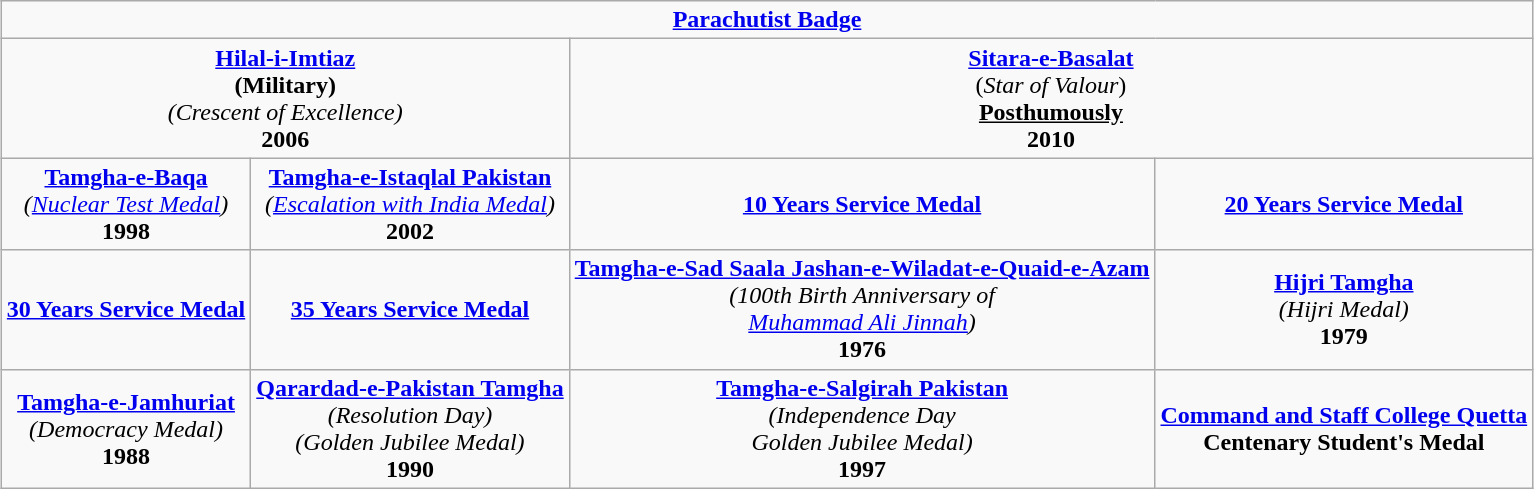<table class="wikitable" style="margin:1em auto; text-align:center;">
<tr>
<td colspan="4"><strong><a href='#'>Parachutist Badge</a></strong></td>
</tr>
<tr>
<td colspan="2"><strong><a href='#'>Hilal-i-Imtiaz</a></strong><br><strong>(Military)</strong><br><em>(Crescent of Excellence)</em><br><strong>2006</strong></td>
<td colspan="2"><strong><a href='#'>Sitara-e-Basalat</a></strong><br>(<em>Star of Valour</em>)<br><strong><u>Posthumously</u></strong><br><strong>2010</strong></td>
</tr>
<tr>
<td><strong><a href='#'>Tamgha-e-Baqa</a></strong><br><em>(<a href='#'>Nuclear Test Medal</a>)</em><br><strong>1998</strong></td>
<td><strong><a href='#'>Tamgha-e-Istaqlal Pakistan</a></strong><br><em>(<a href='#'>Escalation with India Medal</a>)</em><br><strong>2002</strong></td>
<td><strong><a href='#'>10 Years Service Medal</a></strong></td>
<td><strong><a href='#'>20 Years Service Medal</a></strong></td>
</tr>
<tr>
<td><strong><a href='#'>30 Years Service Medal</a></strong></td>
<td><strong><a href='#'>35 Years Service Medal</a></strong></td>
<td><strong><a href='#'>Tamgha-e-Sad Saala Jashan-e-Wiladat-e-Quaid-e-Azam</a></strong><br><em>(100th Birth Anniversary of</em><br><em><a href='#'>Muhammad Ali Jinnah</a>)</em><br><strong>1976</strong></td>
<td><strong><a href='#'>Hijri Tamgha</a></strong><br><em>(Hijri Medal)</em><br><strong>1979</strong></td>
</tr>
<tr>
<td><strong><a href='#'>Tamgha-e-Jamhuriat</a></strong><br><em>(Democracy Medal)</em><br><strong>1988</strong></td>
<td><strong><a href='#'>Qarardad-e-Pakistan Tamgha</a></strong><br><em>(Resolution Day)</em><br><em>(Golden Jubilee Medal)</em><br><strong>1990</strong></td>
<td><strong><a href='#'>Tamgha-e-Salgirah Pakistan</a></strong><br><em>(Independence Day</em><br><em>Golden Jubilee Medal)</em><br><strong>1997</strong></td>
<td><strong><a href='#'>Command and Staff College Quetta</a></strong><br><strong>Centenary Student's Medal</strong></td>
</tr>
</table>
